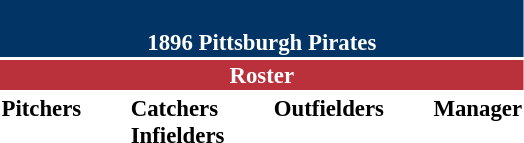<table class="toccolours" style="font-size: 95%;">
<tr>
<th colspan="10" style="background-color: #023465; color: #FFFFFF; text-align: center;"><br>1896 Pittsburgh Pirates</th>
</tr>
<tr>
<td colspan="10" style="background-color: #ba313c; color: white; text-align: center;"><strong>Roster</strong></td>
</tr>
<tr>
<td valign="top"><strong>Pitchers</strong><br>





</td>
<td width="25px"></td>
<td valign="top"><strong>Catchers</strong><br>


<strong>Infielders</strong>










</td>
<td width="25px"></td>
<td valign="top"><strong>Outfielders</strong><br>


</td>
<td width="25px"></td>
<td valign="top"><strong>Manager</strong><br></td>
</tr>
</table>
